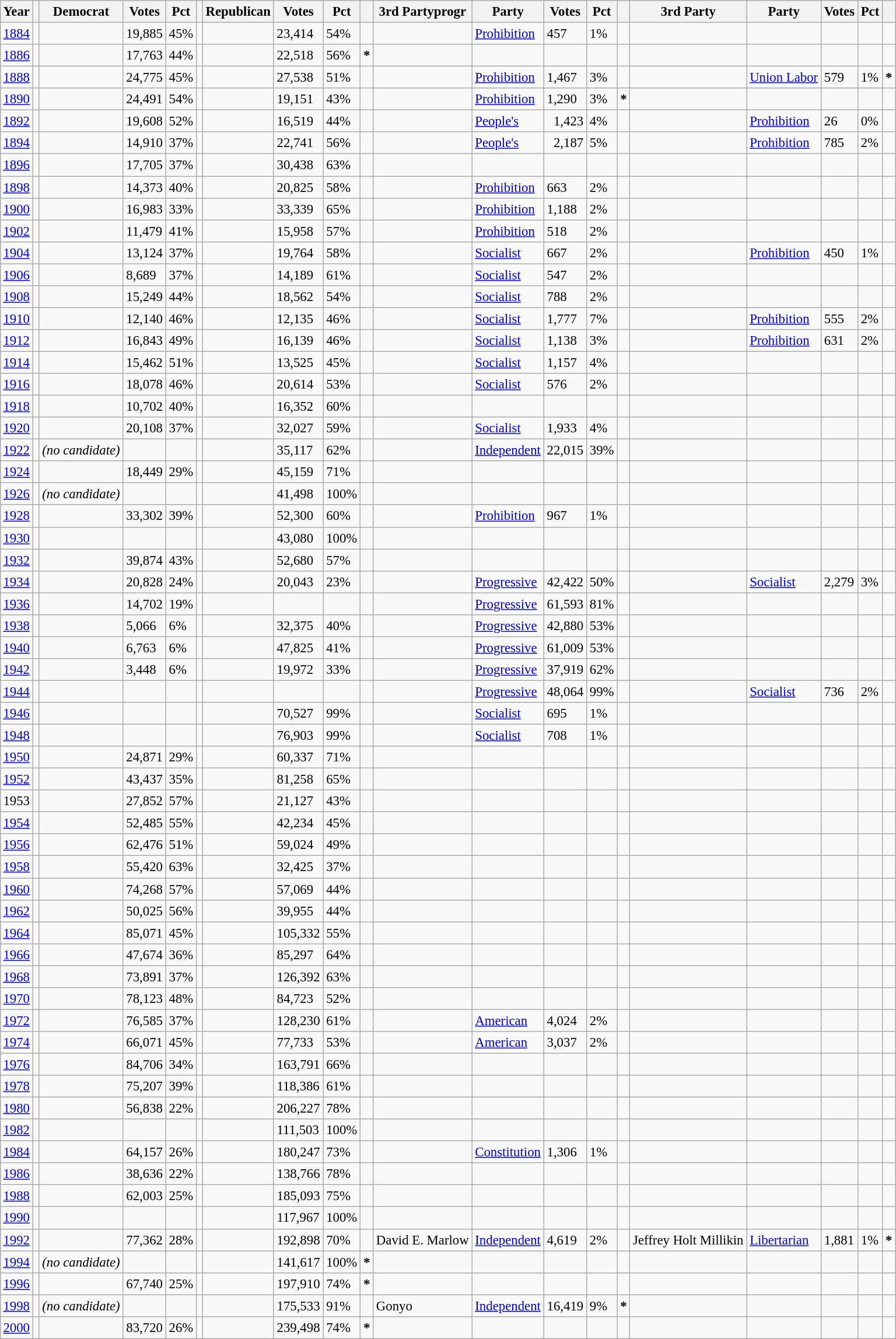<table class="wikitable" style="margin:0.5em ; font-size:95%">
<tr>
<th>Year</th>
<th></th>
<th>Democrat</th>
<th>Votes</th>
<th>Pct</th>
<th></th>
<th>Republican</th>
<th>Votes</th>
<th>Pct</th>
<th></th>
<th>3rd Partyprogr</th>
<th>Party</th>
<th>Votes</th>
<th>Pct</th>
<th></th>
<th>3rd Party</th>
<th>Party</th>
<th>Votes</th>
<th>Pct</th>
<th></th>
</tr>
<tr>
<td><a href='#'>1884</a></td>
<td></td>
<td></td>
<td>19,885</td>
<td>45%</td>
<td></td>
<td></td>
<td>23,414</td>
<td>54%</td>
<td></td>
<td></td>
<td><a href='#'>Prohibition</a></td>
<td>457</td>
<td>1%</td>
<td></td>
<td></td>
<td></td>
<td></td>
<td></td>
<td></td>
</tr>
<tr>
<td><a href='#'>1886</a></td>
<td></td>
<td></td>
<td>17,763</td>
<td>44%</td>
<td></td>
<td></td>
<td>22,518</td>
<td>56%</td>
<td><strong>*</strong></td>
<td></td>
<td></td>
<td></td>
<td></td>
<td></td>
<td></td>
<td></td>
<td></td>
<td></td>
<td></td>
</tr>
<tr>
<td><a href='#'>1888</a></td>
<td></td>
<td></td>
<td>24,775</td>
<td>45%</td>
<td></td>
<td></td>
<td>27,538</td>
<td>51%</td>
<td></td>
<td></td>
<td><a href='#'>Prohibition</a></td>
<td>1,467</td>
<td>3%</td>
<td></td>
<td></td>
<td><a href='#'>Union Labor</a></td>
<td>579</td>
<td>1%</td>
<td><strong>*</strong></td>
</tr>
<tr>
<td><a href='#'>1890</a></td>
<td></td>
<td></td>
<td>24,491</td>
<td>54%</td>
<td></td>
<td></td>
<td>19,151</td>
<td>43%</td>
<td></td>
<td></td>
<td><a href='#'>Prohibition</a></td>
<td>1,290</td>
<td>3%</td>
<td><strong>*</strong></td>
<td></td>
<td></td>
<td></td>
<td></td>
<td></td>
</tr>
<tr>
<td><a href='#'>1892</a></td>
<td></td>
<td></td>
<td>19,608</td>
<td>52%</td>
<td></td>
<td></td>
<td>16,519</td>
<td>44%</td>
<td></td>
<td></td>
<td><a href='#'>People's</a></td>
<td align="right">1,423</td>
<td>4%</td>
<td></td>
<td></td>
<td><a href='#'>Prohibition</a></td>
<td>26</td>
<td>0%</td>
<td></td>
</tr>
<tr>
<td><a href='#'>1894</a></td>
<td></td>
<td></td>
<td>14,910</td>
<td>37%</td>
<td></td>
<td></td>
<td>22,741</td>
<td>56%</td>
<td></td>
<td></td>
<td><a href='#'>People's</a></td>
<td align="right">2,187</td>
<td>5%</td>
<td></td>
<td></td>
<td><a href='#'>Prohibition</a></td>
<td>785</td>
<td>2%</td>
<td></td>
</tr>
<tr>
<td><a href='#'>1896</a></td>
<td></td>
<td></td>
<td>17,705</td>
<td>37%</td>
<td></td>
<td></td>
<td>30,438</td>
<td>63%</td>
<td></td>
<td></td>
<td></td>
<td></td>
<td></td>
<td></td>
<td></td>
<td></td>
<td></td>
<td></td>
<td></td>
</tr>
<tr>
<td><a href='#'>1898</a></td>
<td></td>
<td></td>
<td>14,373</td>
<td>40%</td>
<td></td>
<td></td>
<td>20,825</td>
<td>58%</td>
<td></td>
<td></td>
<td><a href='#'>Prohibition</a></td>
<td>663</td>
<td>2%</td>
<td></td>
<td></td>
<td></td>
<td></td>
<td></td>
<td></td>
</tr>
<tr>
<td><a href='#'>1900</a></td>
<td></td>
<td></td>
<td>16,983</td>
<td>33%</td>
<td></td>
<td></td>
<td>33,339</td>
<td>65%</td>
<td></td>
<td></td>
<td><a href='#'>Prohibition</a></td>
<td>1,188</td>
<td>2%</td>
<td></td>
<td></td>
<td></td>
<td></td>
<td></td>
<td></td>
</tr>
<tr>
<td><a href='#'>1902</a></td>
<td></td>
<td></td>
<td>11,479</td>
<td>41%</td>
<td></td>
<td></td>
<td>15,958</td>
<td>57%</td>
<td></td>
<td></td>
<td><a href='#'>Prohibition</a></td>
<td>518</td>
<td>2%</td>
<td></td>
<td></td>
<td></td>
<td></td>
<td></td>
<td></td>
</tr>
<tr>
<td><a href='#'>1904</a></td>
<td></td>
<td></td>
<td>13,124</td>
<td>37%</td>
<td></td>
<td></td>
<td>19,764</td>
<td>58%</td>
<td></td>
<td></td>
<td><a href='#'>Socialist</a></td>
<td>667</td>
<td>2%</td>
<td></td>
<td></td>
<td><a href='#'>Prohibition</a></td>
<td>450</td>
<td>1%</td>
<td></td>
</tr>
<tr>
<td><a href='#'>1906</a></td>
<td></td>
<td></td>
<td>8,689</td>
<td>37%</td>
<td></td>
<td></td>
<td>14,189</td>
<td>61%</td>
<td></td>
<td></td>
<td><a href='#'>Socialist</a></td>
<td>547</td>
<td>2%</td>
<td></td>
<td></td>
<td></td>
<td></td>
<td></td>
<td></td>
</tr>
<tr>
<td><a href='#'>1908</a></td>
<td></td>
<td></td>
<td>15,249</td>
<td>44%</td>
<td></td>
<td></td>
<td>18,562</td>
<td>54%</td>
<td></td>
<td></td>
<td><a href='#'>Socialist</a></td>
<td>788</td>
<td>2%</td>
<td></td>
<td></td>
<td></td>
<td></td>
<td></td>
<td></td>
</tr>
<tr>
<td><a href='#'>1910</a></td>
<td></td>
<td></td>
<td>12,140</td>
<td>46%</td>
<td></td>
<td></td>
<td>12,135</td>
<td>46%</td>
<td></td>
<td></td>
<td><a href='#'>Socialist</a></td>
<td>1,777</td>
<td>7%</td>
<td></td>
<td></td>
<td><a href='#'>Prohibition</a></td>
<td>555</td>
<td>2%</td>
<td></td>
</tr>
<tr>
<td><a href='#'>1912</a></td>
<td></td>
<td></td>
<td>16,843</td>
<td>49%</td>
<td></td>
<td></td>
<td>16,139</td>
<td>46%</td>
<td></td>
<td></td>
<td><a href='#'>Socialist</a></td>
<td>1,138</td>
<td>3%</td>
<td></td>
<td></td>
<td><a href='#'>Prohibition</a></td>
<td>631</td>
<td>2%</td>
<td></td>
</tr>
<tr>
<td><a href='#'>1914</a></td>
<td></td>
<td></td>
<td>15,462</td>
<td>51%</td>
<td></td>
<td></td>
<td>13,525</td>
<td>45%</td>
<td></td>
<td></td>
<td><a href='#'>Socialist</a></td>
<td>1,157</td>
<td>4%</td>
<td></td>
<td></td>
<td></td>
<td></td>
<td></td>
<td></td>
</tr>
<tr>
<td><a href='#'>1916</a></td>
<td></td>
<td></td>
<td>18,078</td>
<td>46%</td>
<td></td>
<td></td>
<td>20,614</td>
<td>53%</td>
<td></td>
<td></td>
<td><a href='#'>Socialist</a></td>
<td>576</td>
<td>2%</td>
<td></td>
<td></td>
<td></td>
<td></td>
<td></td>
<td></td>
</tr>
<tr>
<td><a href='#'>1918</a></td>
<td></td>
<td></td>
<td>10,702</td>
<td>40%</td>
<td></td>
<td></td>
<td>16,352</td>
<td>60%</td>
<td></td>
<td></td>
<td></td>
<td></td>
<td></td>
<td></td>
<td></td>
<td></td>
<td></td>
<td></td>
<td></td>
</tr>
<tr>
<td><a href='#'>1920</a></td>
<td></td>
<td></td>
<td>20,108</td>
<td>37%</td>
<td></td>
<td></td>
<td>32,027</td>
<td>59%</td>
<td></td>
<td></td>
<td><a href='#'>Socialist</a></td>
<td>1,933</td>
<td>4%</td>
<td></td>
<td></td>
<td></td>
<td></td>
<td></td>
<td></td>
</tr>
<tr>
<td><a href='#'>1922</a></td>
<td></td>
<td><em>(no candidate)</em></td>
<td></td>
<td></td>
<td></td>
<td></td>
<td>35,117</td>
<td>62%</td>
<td></td>
<td></td>
<td><a href='#'>Independent</a></td>
<td>22,015</td>
<td>39%</td>
<td></td>
<td></td>
<td></td>
<td></td>
<td></td>
<td></td>
</tr>
<tr>
<td><a href='#'>1924</a></td>
<td></td>
<td></td>
<td>18,449</td>
<td>29%</td>
<td></td>
<td></td>
<td>45,159</td>
<td>71%</td>
<td></td>
<td></td>
<td></td>
<td></td>
<td></td>
<td></td>
<td></td>
<td></td>
<td></td>
<td></td>
<td></td>
</tr>
<tr>
<td><a href='#'>1926</a></td>
<td></td>
<td><em>(no candidate)</em></td>
<td></td>
<td></td>
<td></td>
<td></td>
<td>41,498</td>
<td>100%</td>
<td></td>
<td></td>
<td></td>
<td></td>
<td></td>
<td></td>
<td></td>
<td></td>
<td></td>
<td></td>
<td></td>
</tr>
<tr>
<td><a href='#'>1928</a></td>
<td></td>
<td></td>
<td>33,302</td>
<td>39%</td>
<td></td>
<td></td>
<td>52,300</td>
<td>60%</td>
<td></td>
<td></td>
<td><a href='#'>Prohibition</a></td>
<td>967</td>
<td>1%</td>
<td></td>
<td></td>
<td></td>
<td></td>
<td></td>
<td></td>
</tr>
<tr>
<td><a href='#'>1930</a></td>
<td></td>
<td></td>
<td></td>
<td></td>
<td></td>
<td></td>
<td>43,080</td>
<td>100%</td>
<td></td>
<td></td>
<td></td>
<td></td>
<td></td>
<td></td>
<td></td>
<td></td>
<td></td>
<td></td>
<td></td>
</tr>
<tr>
<td><a href='#'>1932</a></td>
<td></td>
<td></td>
<td>39,874</td>
<td>43%</td>
<td></td>
<td></td>
<td>52,680</td>
<td>57%</td>
<td></td>
<td></td>
<td></td>
<td></td>
<td></td>
<td></td>
<td></td>
<td></td>
<td></td>
<td></td>
<td></td>
</tr>
<tr>
<td><a href='#'>1934</a></td>
<td></td>
<td></td>
<td>20,828</td>
<td>24%</td>
<td></td>
<td></td>
<td>20,043</td>
<td>23%</td>
<td></td>
<td></td>
<td><a href='#'>Progressive</a></td>
<td>42,422</td>
<td>50%</td>
<td></td>
<td></td>
<td><a href='#'>Socialist</a></td>
<td>2,279</td>
<td>3%</td>
<td></td>
</tr>
<tr>
<td><a href='#'>1936</a></td>
<td></td>
<td></td>
<td>14,702</td>
<td>19%</td>
<td></td>
<td></td>
<td></td>
<td></td>
<td></td>
<td></td>
<td><a href='#'>Progressive</a></td>
<td>61,593</td>
<td>81%</td>
<td></td>
<td></td>
<td></td>
<td></td>
<td></td>
<td></td>
</tr>
<tr>
<td><a href='#'>1938</a></td>
<td></td>
<td></td>
<td>5,066</td>
<td>6%</td>
<td></td>
<td></td>
<td>32,375</td>
<td>40%</td>
<td></td>
<td></td>
<td><a href='#'>Progressive</a></td>
<td>42,880</td>
<td>53%</td>
<td></td>
<td></td>
<td></td>
<td></td>
<td></td>
<td></td>
</tr>
<tr>
<td><a href='#'>1940</a></td>
<td></td>
<td></td>
<td>6,763</td>
<td>6%</td>
<td></td>
<td></td>
<td>47,825</td>
<td>41%</td>
<td></td>
<td></td>
<td><a href='#'>Progressive</a></td>
<td>61,009</td>
<td>53%</td>
<td></td>
<td></td>
<td></td>
<td></td>
<td></td>
<td></td>
</tr>
<tr>
<td><a href='#'>1942</a></td>
<td></td>
<td></td>
<td>3,448</td>
<td>6%</td>
<td></td>
<td></td>
<td>19,972</td>
<td>33%</td>
<td></td>
<td></td>
<td><a href='#'>Progressive</a></td>
<td>37,919</td>
<td>62%</td>
<td></td>
<td></td>
<td></td>
<td></td>
<td></td>
<td></td>
</tr>
<tr>
<td><a href='#'>1944</a></td>
<td></td>
<td></td>
<td></td>
<td></td>
<td></td>
<td></td>
<td></td>
<td></td>
<td></td>
<td></td>
<td><a href='#'>Progressive</a></td>
<td>48,064</td>
<td>99%</td>
<td></td>
<td></td>
<td><a href='#'>Socialist</a></td>
<td>736</td>
<td>2%</td>
<td></td>
</tr>
<tr>
<td><a href='#'>1946</a></td>
<td></td>
<td></td>
<td></td>
<td></td>
<td></td>
<td></td>
<td>70,527</td>
<td>99%</td>
<td></td>
<td></td>
<td><a href='#'>Socialist</a></td>
<td>695</td>
<td>1%</td>
<td></td>
<td></td>
<td></td>
<td></td>
<td></td>
<td></td>
</tr>
<tr>
<td><a href='#'>1948</a></td>
<td></td>
<td></td>
<td></td>
<td></td>
<td></td>
<td></td>
<td>76,903</td>
<td>99%</td>
<td></td>
<td></td>
<td><a href='#'>Socialist</a></td>
<td>708</td>
<td>1%</td>
<td></td>
<td></td>
<td></td>
<td></td>
<td></td>
<td></td>
</tr>
<tr>
<td><a href='#'>1950</a></td>
<td></td>
<td></td>
<td>24,871</td>
<td>29%</td>
<td></td>
<td></td>
<td>60,337</td>
<td>71%</td>
<td></td>
<td></td>
<td></td>
<td></td>
<td></td>
<td></td>
<td></td>
<td></td>
<td></td>
<td></td>
<td></td>
</tr>
<tr>
<td><a href='#'>1952</a></td>
<td></td>
<td></td>
<td>43,437</td>
<td>35%</td>
<td></td>
<td></td>
<td>81,258</td>
<td>65%</td>
<td></td>
<td></td>
<td></td>
<td></td>
<td></td>
<td></td>
<td></td>
<td></td>
<td></td>
<td></td>
<td></td>
</tr>
<tr>
<td>1953</td>
<td></td>
<td></td>
<td>27,852</td>
<td>57%</td>
<td></td>
<td></td>
<td>21,127</td>
<td>43%</td>
<td></td>
<td></td>
<td></td>
<td></td>
<td></td>
<td></td>
<td></td>
<td></td>
<td></td>
<td></td>
<td></td>
</tr>
<tr>
<td><a href='#'>1954</a></td>
<td></td>
<td></td>
<td>52,485</td>
<td>55%</td>
<td></td>
<td></td>
<td>42,234</td>
<td>45%</td>
<td></td>
<td></td>
<td></td>
<td></td>
<td></td>
<td></td>
<td></td>
<td></td>
<td></td>
<td></td>
<td></td>
</tr>
<tr>
<td><a href='#'>1956</a></td>
<td></td>
<td></td>
<td>62,476</td>
<td>51%</td>
<td></td>
<td></td>
<td>59,024</td>
<td>49%</td>
<td></td>
<td></td>
<td></td>
<td></td>
<td></td>
<td></td>
<td></td>
<td></td>
<td></td>
<td></td>
<td></td>
</tr>
<tr>
<td><a href='#'>1958</a></td>
<td></td>
<td></td>
<td>55,420</td>
<td>63%</td>
<td></td>
<td></td>
<td>32,425</td>
<td>37%</td>
<td></td>
<td></td>
<td></td>
<td></td>
<td></td>
<td></td>
<td></td>
<td></td>
<td></td>
<td></td>
<td></td>
</tr>
<tr>
<td><a href='#'>1960</a></td>
<td></td>
<td></td>
<td>74,268</td>
<td>57%</td>
<td></td>
<td></td>
<td>57,069</td>
<td>44%</td>
<td></td>
<td></td>
<td></td>
<td></td>
<td></td>
<td></td>
<td></td>
<td></td>
<td></td>
<td></td>
<td></td>
</tr>
<tr>
<td><a href='#'>1962</a></td>
<td></td>
<td></td>
<td>50,025</td>
<td>56%</td>
<td></td>
<td></td>
<td>39,955</td>
<td>44%</td>
<td></td>
<td></td>
<td></td>
<td></td>
<td></td>
<td></td>
<td></td>
<td></td>
<td></td>
<td></td>
<td></td>
</tr>
<tr>
<td><a href='#'>1964</a></td>
<td></td>
<td></td>
<td>85,071</td>
<td>45%</td>
<td></td>
<td></td>
<td>105,332</td>
<td>55%</td>
<td></td>
<td></td>
<td></td>
<td></td>
<td></td>
<td></td>
<td></td>
<td></td>
<td></td>
<td></td>
<td></td>
</tr>
<tr>
<td><a href='#'>1966</a></td>
<td></td>
<td></td>
<td>47,674</td>
<td>36%</td>
<td></td>
<td></td>
<td>85,297</td>
<td>64%</td>
<td></td>
<td></td>
<td></td>
<td></td>
<td></td>
<td></td>
<td></td>
<td></td>
<td></td>
<td></td>
<td></td>
</tr>
<tr>
<td><a href='#'>1968</a></td>
<td></td>
<td></td>
<td>73,891</td>
<td>37%</td>
<td></td>
<td></td>
<td>126,392</td>
<td>63%</td>
<td></td>
<td></td>
<td></td>
<td></td>
<td></td>
<td></td>
<td></td>
<td></td>
<td></td>
<td></td>
<td></td>
</tr>
<tr>
<td><a href='#'>1970</a></td>
<td></td>
<td></td>
<td>78,123</td>
<td>48%</td>
<td></td>
<td></td>
<td>84,723</td>
<td>52%</td>
<td></td>
<td></td>
<td></td>
<td></td>
<td></td>
<td></td>
<td></td>
<td></td>
<td></td>
<td></td>
<td></td>
</tr>
<tr>
<td><a href='#'>1972</a></td>
<td></td>
<td></td>
<td>76,585</td>
<td>37%</td>
<td></td>
<td></td>
<td>128,230</td>
<td>61%</td>
<td></td>
<td></td>
<td><a href='#'>American</a></td>
<td>4,024</td>
<td>2%</td>
<td></td>
<td></td>
<td></td>
<td></td>
<td></td>
<td></td>
</tr>
<tr>
<td><a href='#'>1974</a></td>
<td></td>
<td></td>
<td>66,071</td>
<td>45%</td>
<td></td>
<td></td>
<td>77,733</td>
<td>53%</td>
<td></td>
<td></td>
<td><a href='#'>American</a></td>
<td>3,037</td>
<td>2%</td>
<td></td>
<td></td>
<td></td>
<td></td>
<td></td>
<td></td>
</tr>
<tr>
<td><a href='#'>1976</a></td>
<td></td>
<td></td>
<td>84,706</td>
<td>34%</td>
<td></td>
<td></td>
<td>163,791</td>
<td>66%</td>
<td></td>
<td></td>
<td></td>
<td></td>
<td></td>
<td></td>
<td></td>
<td></td>
<td></td>
<td></td>
<td></td>
</tr>
<tr>
<td><a href='#'>1978</a></td>
<td></td>
<td></td>
<td>75,207</td>
<td>39%</td>
<td></td>
<td></td>
<td>118,386</td>
<td>61%</td>
<td></td>
<td></td>
<td></td>
<td></td>
<td></td>
<td></td>
<td></td>
<td></td>
<td></td>
<td></td>
<td></td>
</tr>
<tr>
<td><a href='#'>1980</a></td>
<td></td>
<td></td>
<td>56,838</td>
<td>22%</td>
<td></td>
<td></td>
<td>206,227</td>
<td>78%</td>
<td></td>
<td></td>
<td></td>
<td></td>
<td></td>
<td></td>
<td></td>
<td></td>
<td></td>
<td></td>
<td></td>
</tr>
<tr>
<td><a href='#'>1982</a></td>
<td></td>
<td></td>
<td></td>
<td></td>
<td></td>
<td></td>
<td>111,503</td>
<td>100%</td>
<td></td>
<td></td>
<td></td>
<td></td>
<td></td>
<td></td>
<td></td>
<td></td>
<td></td>
<td></td>
<td></td>
</tr>
<tr>
<td><a href='#'>1984</a></td>
<td></td>
<td></td>
<td>64,157</td>
<td>26%</td>
<td></td>
<td></td>
<td>180,247</td>
<td>73%</td>
<td></td>
<td></td>
<td><a href='#'>Constitution</a></td>
<td>1,306</td>
<td>1%</td>
<td></td>
<td></td>
<td></td>
<td></td>
<td></td>
<td></td>
</tr>
<tr>
<td><a href='#'>1986</a></td>
<td></td>
<td></td>
<td>38,636</td>
<td>22%</td>
<td></td>
<td></td>
<td>138,766</td>
<td>78%</td>
<td></td>
<td></td>
<td></td>
<td></td>
<td></td>
<td></td>
<td></td>
<td></td>
<td></td>
<td></td>
<td></td>
</tr>
<tr>
<td><a href='#'>1988</a></td>
<td></td>
<td></td>
<td>62,003</td>
<td>25%</td>
<td></td>
<td></td>
<td>185,093</td>
<td>75%</td>
<td></td>
<td></td>
<td></td>
<td></td>
<td></td>
<td></td>
<td></td>
<td></td>
<td></td>
<td></td>
<td></td>
</tr>
<tr>
<td><a href='#'>1990</a></td>
<td></td>
<td></td>
<td></td>
<td></td>
<td></td>
<td></td>
<td>117,967</td>
<td>100%</td>
<td></td>
<td></td>
<td></td>
<td></td>
<td></td>
<td></td>
<td></td>
<td></td>
<td></td>
<td></td>
<td></td>
</tr>
<tr>
<td><a href='#'>1992</a></td>
<td></td>
<td></td>
<td>77,362</td>
<td>28%</td>
<td></td>
<td></td>
<td>192,898</td>
<td>70%</td>
<td></td>
<td>David E. Marlow</td>
<td><a href='#'>Independent</a></td>
<td>4,619</td>
<td>2%</td>
<td></td>
<td>Jeffrey Holt Millikin</td>
<td><a href='#'>Libertarian</a></td>
<td>1,881</td>
<td>1%</td>
<td><strong>*</strong></td>
</tr>
<tr>
<td><a href='#'>1994</a></td>
<td></td>
<td><em>(no candidate)</em></td>
<td></td>
<td></td>
<td></td>
<td></td>
<td>141,617</td>
<td>100%</td>
<td><strong>*</strong></td>
<td></td>
<td></td>
<td></td>
<td></td>
<td></td>
<td></td>
<td></td>
<td></td>
<td></td>
<td></td>
</tr>
<tr>
<td><a href='#'>1996</a></td>
<td></td>
<td></td>
<td>67,740</td>
<td>25%</td>
<td></td>
<td></td>
<td>197,910</td>
<td>74%</td>
<td><strong>*</strong></td>
<td></td>
<td></td>
<td></td>
<td></td>
<td></td>
<td></td>
<td></td>
<td></td>
<td></td>
<td></td>
</tr>
<tr>
<td><a href='#'>1998</a></td>
<td></td>
<td><em>(no candidate)</em></td>
<td></td>
<td></td>
<td></td>
<td></td>
<td>175,533</td>
<td>91%</td>
<td></td>
<td> Gonyo</td>
<td><a href='#'>Independent</a></td>
<td>16,419</td>
<td>9%</td>
<td><strong>*</strong></td>
<td></td>
<td></td>
<td></td>
<td></td>
<td></td>
</tr>
<tr>
<td><a href='#'>2000</a></td>
<td></td>
<td></td>
<td>83,720</td>
<td>26%</td>
<td></td>
<td></td>
<td>239,498</td>
<td>74%</td>
<td><strong>*</strong></td>
<td></td>
<td></td>
<td></td>
<td></td>
<td></td>
<td></td>
<td></td>
<td></td>
<td></td>
<td></td>
</tr>
</table>
